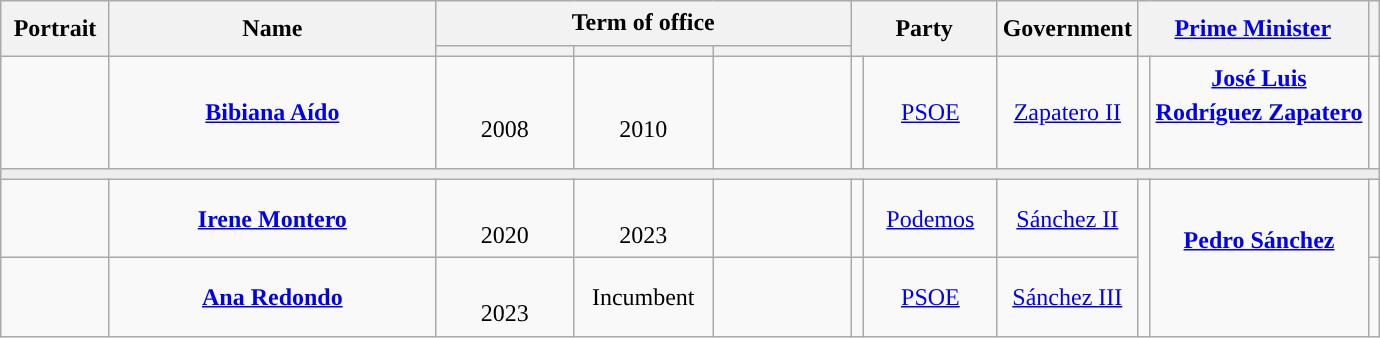<table class="wikitable" style="line-height:1.4em; text-align:center; border:1px #aaf solid;">
<tr>
<th rowspan="2" width="65">Portrait</th>
<th rowspan="2" width="210">Name<br></th>
<th colspan="3">Term of office</th>
<th rowspan="2" colspan="2" width="90">Party</th>
<th rowspan="2">Government</th>
<th rowspan="2" colspan="2"><a href='#'>Prime Minister</a><br></th>
<th rowspan="2"></th>
</tr>
<tr>
<th width="85"></th>
<th width="85"></th>
<th width="85"></th>
</tr>
<tr>
<td></td>
<td><strong><a href='#'>Bibiana Aído</a></strong><br></td>
<td class="nowrap"><br>2008</td>
<td class="nowrap"><br>2010</td>
<td style="font-size:95%;"></td>
<td width="1" style="color:inherit;background:"></td>
<td><a href='#'>PSOE</a></td>
<td><a href='#'>Zapatero II</a></td>
<td width="1" style="color:inherit;background:"></td>
<td><strong><a href='#'>José Luis<br>Rodríguez Zapatero</a></strong><br><br></td>
<td align="center"><br></td>
</tr>
<tr>
<td colspan="11" style="background:#EEEEEE;"></td>
</tr>
<tr>
<td></td>
<td><strong><a href='#'>Irene Montero</a></strong><br></td>
<td class="nowrap"><br>2020</td>
<td class="nowrap"><br>2023</td>
<td style="font-size:95%;"></td>
<td style="color:inherit;background:"></td>
<td><a href='#'>Podemos</a></td>
<td><a href='#'>Sánchez II</a></td>
<td rowspan="2" style="color:inherit;background:"></td>
<td rowspan="2"><strong><a href='#'>Pedro Sánchez</a></strong><br><br></td>
<td align="center"><br></td>
</tr>
<tr>
<td></td>
<td><strong><a href='#'>Ana Redondo</a></strong><br></td>
<td class="nowrap"><br>2023</td>
<td class="nowrap">Incumbent</td>
<td style="font-size:95%;"></td>
<td style="color:inherit;background:"></td>
<td><a href='#'>PSOE</a></td>
<td><a href='#'>Sánchez III</a></td>
<td align="center"></td>
</tr>
</table>
